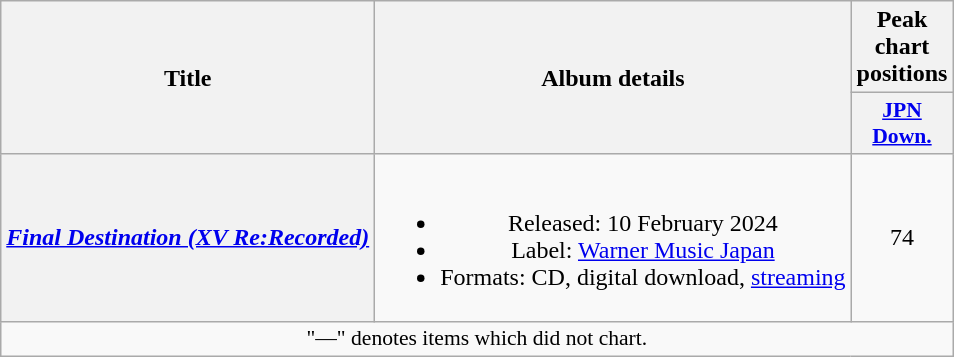<table class="wikitable plainrowheaders" style="text-align:center;">
<tr>
<th rowspan="2">Title</th>
<th rowspan="2">Album details</th>
<th colspan="1">Peak chart positions</th>
</tr>
<tr>
<th scope="col" style="width:4em;font-size:90%;"><a href='#'>JPN<br>Down.</a><br></th>
</tr>
<tr>
<th scope="row"><em><a href='#'>Final Destination (XV Re:Recorded)</a></em></th>
<td><br><ul><li>Released: 10 February 2024</li><li>Label: <a href='#'>Warner Music Japan</a></li><li>Formats: CD, digital download, <a href='#'>streaming</a></li></ul></td>
<td>74</td>
</tr>
<tr>
<td colspan="12" align="center" style="font-size:90%;">"—" denotes items which did not chart.</td>
</tr>
</table>
